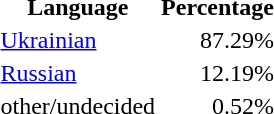<table class="standard">
<tr>
<th>Language</th>
<th>Percentage</th>
</tr>
<tr>
<td><a href='#'>Ukrainian</a></td>
<td align="right">87.29%</td>
</tr>
<tr>
<td><a href='#'>Russian</a></td>
<td align="right">12.19%</td>
</tr>
<tr>
<td>other/undecided</td>
<td align="right">0.52%</td>
</tr>
</table>
